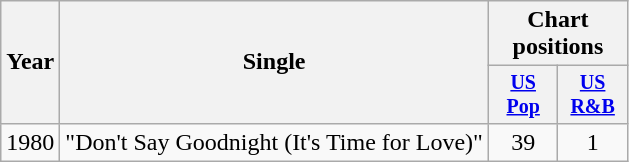<table class="wikitable" style="text-align:center;">
<tr>
<th rowspan="2">Year</th>
<th rowspan="2">Single</th>
<th colspan="2">Chart positions</th>
</tr>
<tr style="font-size:smaller;">
<th width="40"><a href='#'>US<br>Pop</a></th>
<th width="40"><a href='#'>US<br>R&B</a></th>
</tr>
<tr>
<td rowspan="1">1980</td>
<td align="left">"Don't Say Goodnight (It's Time for Love)"</td>
<td>39</td>
<td>1</td>
</tr>
</table>
